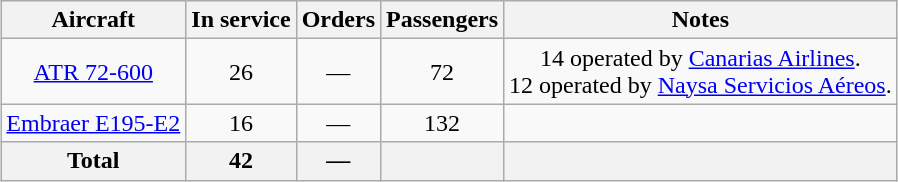<table class="wikitable" style="border-collapse:collapse;text-align:center;margin:1em auto;">
<tr>
<th>Aircraft</th>
<th>In service</th>
<th>Orders</th>
<th>Passengers</th>
<th>Notes</th>
</tr>
<tr>
<td><a href='#'>ATR 72-600</a></td>
<td>26</td>
<td>—</td>
<td>72</td>
<td>14 operated by <a href='#'>Canarias Airlines</a>.<br>12 operated by <a href='#'>Naysa Servicios Aéreos</a>.</td>
</tr>
<tr>
<td><a href='#'>Embraer E195-E2</a></td>
<td>16</td>
<td>—</td>
<td>132</td>
<td></td>
</tr>
<tr>
<th>Total</th>
<th>42</th>
<th>—</th>
<th></th>
<th></th>
</tr>
</table>
